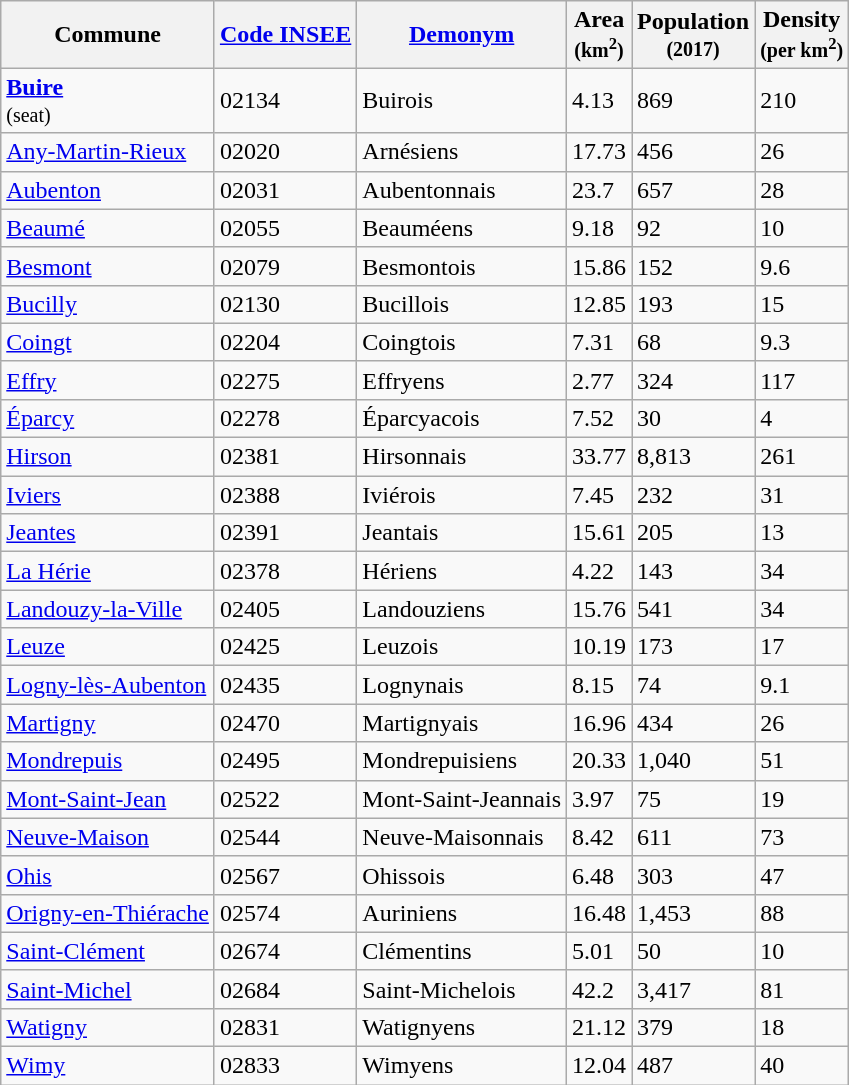<table class="wikitable">
<tr>
<th>Commune</th>
<th><a href='#'>Code INSEE</a></th>
<th><a href='#'>Demonym</a></th>
<th>Area<br><small>(km<sup>2</sup>)</small></th>
<th>Population<br><small>(2017)</small></th>
<th>Density<br><small>(per km<sup>2</sup>)</small></th>
</tr>
<tr>
<td><strong><a href='#'>Buire</a></strong><br><small>(seat)</small></td>
<td>02134</td>
<td>Buirois</td>
<td>4.13</td>
<td>869</td>
<td>210</td>
</tr>
<tr>
<td><a href='#'>Any-Martin-Rieux</a></td>
<td>02020</td>
<td>Arnésiens</td>
<td>17.73</td>
<td>456</td>
<td>26</td>
</tr>
<tr>
<td><a href='#'>Aubenton</a></td>
<td>02031</td>
<td>Aubentonnais</td>
<td>23.7</td>
<td>657</td>
<td>28</td>
</tr>
<tr>
<td><a href='#'>Beaumé</a></td>
<td>02055</td>
<td>Beauméens</td>
<td>9.18</td>
<td>92</td>
<td>10</td>
</tr>
<tr>
<td><a href='#'>Besmont</a></td>
<td>02079</td>
<td>Besmontois</td>
<td>15.86</td>
<td>152</td>
<td>9.6</td>
</tr>
<tr>
<td><a href='#'>Bucilly</a></td>
<td>02130</td>
<td>Bucillois</td>
<td>12.85</td>
<td>193</td>
<td>15</td>
</tr>
<tr>
<td><a href='#'>Coingt</a></td>
<td>02204</td>
<td>Coingtois</td>
<td>7.31</td>
<td>68</td>
<td>9.3</td>
</tr>
<tr>
<td><a href='#'>Effry</a></td>
<td>02275</td>
<td>Effryens</td>
<td>2.77</td>
<td>324</td>
<td>117</td>
</tr>
<tr>
<td><a href='#'>Éparcy</a></td>
<td>02278</td>
<td>Éparcyacois</td>
<td>7.52</td>
<td>30</td>
<td>4</td>
</tr>
<tr>
<td><a href='#'>Hirson</a></td>
<td>02381</td>
<td>Hirsonnais</td>
<td>33.77</td>
<td>8,813</td>
<td>261</td>
</tr>
<tr>
<td><a href='#'>Iviers</a></td>
<td>02388</td>
<td>Iviérois</td>
<td>7.45</td>
<td>232</td>
<td>31</td>
</tr>
<tr>
<td><a href='#'>Jeantes</a></td>
<td>02391</td>
<td>Jeantais</td>
<td>15.61</td>
<td>205</td>
<td>13</td>
</tr>
<tr>
<td><a href='#'>La Hérie</a></td>
<td>02378</td>
<td>Hériens</td>
<td>4.22</td>
<td>143</td>
<td>34</td>
</tr>
<tr>
<td><a href='#'>Landouzy-la-Ville</a></td>
<td>02405</td>
<td>Landouziens</td>
<td>15.76</td>
<td>541</td>
<td>34</td>
</tr>
<tr>
<td><a href='#'>Leuze</a></td>
<td>02425</td>
<td>Leuzois</td>
<td>10.19</td>
<td>173</td>
<td>17</td>
</tr>
<tr>
<td><a href='#'>Logny-lès-Aubenton</a></td>
<td>02435</td>
<td>Lognynais</td>
<td>8.15</td>
<td>74</td>
<td>9.1</td>
</tr>
<tr>
<td><a href='#'>Martigny</a></td>
<td>02470</td>
<td>Martignyais</td>
<td>16.96</td>
<td>434</td>
<td>26</td>
</tr>
<tr>
<td><a href='#'>Mondrepuis</a></td>
<td>02495</td>
<td>Mondrepuisiens</td>
<td>20.33</td>
<td>1,040</td>
<td>51</td>
</tr>
<tr>
<td><a href='#'>Mont-Saint-Jean</a></td>
<td>02522</td>
<td>Mont-Saint-Jeannais</td>
<td>3.97</td>
<td>75</td>
<td>19</td>
</tr>
<tr>
<td><a href='#'>Neuve-Maison</a></td>
<td>02544</td>
<td>Neuve-Maisonnais</td>
<td>8.42</td>
<td>611</td>
<td>73</td>
</tr>
<tr>
<td><a href='#'>Ohis</a></td>
<td>02567</td>
<td>Ohissois</td>
<td>6.48</td>
<td>303</td>
<td>47</td>
</tr>
<tr>
<td><a href='#'>Origny-en-Thiérache</a></td>
<td>02574</td>
<td>Auriniens</td>
<td>16.48</td>
<td>1,453</td>
<td>88</td>
</tr>
<tr>
<td><a href='#'>Saint-Clément</a></td>
<td>02674</td>
<td>Clémentins</td>
<td>5.01</td>
<td>50</td>
<td>10</td>
</tr>
<tr>
<td><a href='#'>Saint-Michel</a></td>
<td>02684</td>
<td>Saint-Michelois</td>
<td>42.2</td>
<td>3,417</td>
<td>81</td>
</tr>
<tr>
<td><a href='#'>Watigny</a></td>
<td>02831</td>
<td>Watignyens</td>
<td>21.12</td>
<td>379</td>
<td>18</td>
</tr>
<tr>
<td><a href='#'>Wimy</a></td>
<td>02833</td>
<td>Wimyens</td>
<td>12.04</td>
<td>487</td>
<td>40</td>
</tr>
</table>
